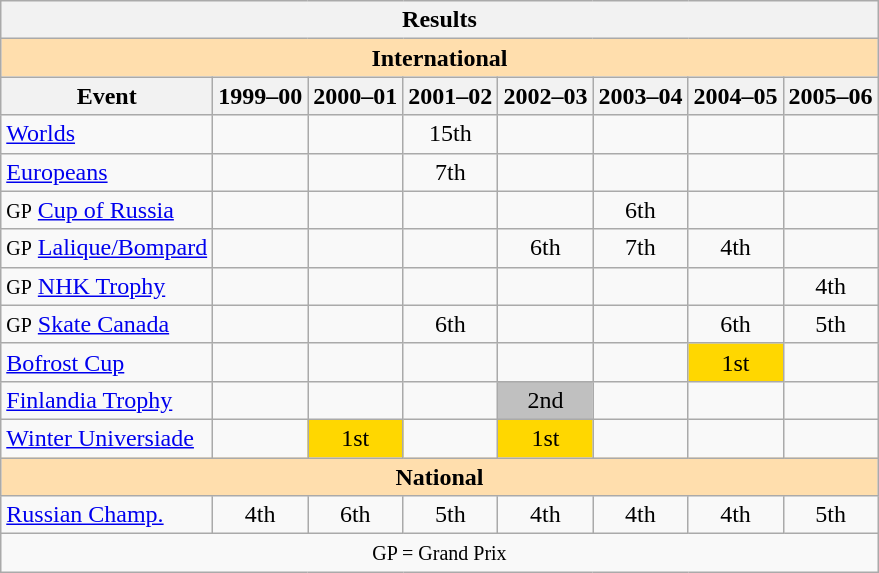<table class="wikitable" style="text-align:center">
<tr>
<th colspan=8 align=center><strong>Results</strong></th>
</tr>
<tr>
<th style="background-color: #ffdead; " colspan=8 align=center><strong>International</strong></th>
</tr>
<tr>
<th>Event</th>
<th>1999–00</th>
<th>2000–01</th>
<th>2001–02</th>
<th>2002–03</th>
<th>2003–04</th>
<th>2004–05</th>
<th>2005–06</th>
</tr>
<tr>
<td align=left><a href='#'>Worlds</a></td>
<td></td>
<td></td>
<td>15th</td>
<td></td>
<td></td>
<td></td>
<td></td>
</tr>
<tr>
<td align=left><a href='#'>Europeans</a></td>
<td></td>
<td></td>
<td>7th</td>
<td></td>
<td></td>
<td></td>
<td></td>
</tr>
<tr>
<td align=left><small>GP</small> <a href='#'>Cup of Russia</a></td>
<td></td>
<td></td>
<td></td>
<td></td>
<td>6th</td>
<td></td>
<td></td>
</tr>
<tr>
<td align=left><small>GP</small> <a href='#'>Lalique/Bompard</a></td>
<td></td>
<td></td>
<td></td>
<td>6th</td>
<td>7th</td>
<td>4th</td>
<td></td>
</tr>
<tr>
<td align=left><small>GP</small> <a href='#'>NHK Trophy</a></td>
<td></td>
<td></td>
<td></td>
<td></td>
<td></td>
<td></td>
<td>4th</td>
</tr>
<tr>
<td align=left><small>GP</small> <a href='#'>Skate Canada</a></td>
<td></td>
<td></td>
<td>6th</td>
<td></td>
<td></td>
<td>6th</td>
<td>5th</td>
</tr>
<tr>
<td align=left><a href='#'>Bofrost Cup</a></td>
<td></td>
<td></td>
<td></td>
<td></td>
<td></td>
<td bgcolor=gold>1st</td>
<td></td>
</tr>
<tr>
<td align=left><a href='#'>Finlandia Trophy</a></td>
<td></td>
<td></td>
<td></td>
<td bgcolor=silver>2nd</td>
<td></td>
<td></td>
<td></td>
</tr>
<tr>
<td align=left><a href='#'>Winter Universiade</a></td>
<td></td>
<td bgcolor=gold>1st</td>
<td></td>
<td bgcolor=gold>1st</td>
<td></td>
<td></td>
<td></td>
</tr>
<tr>
<th style="background-color: #ffdead; " colspan=8 align=center><strong>National</strong></th>
</tr>
<tr>
<td align=left><a href='#'>Russian Champ.</a></td>
<td>4th</td>
<td>6th</td>
<td>5th</td>
<td>4th</td>
<td>4th</td>
<td>4th</td>
<td>5th</td>
</tr>
<tr>
<td colspan=8 align=center><small> GP = Grand Prix </small></td>
</tr>
</table>
